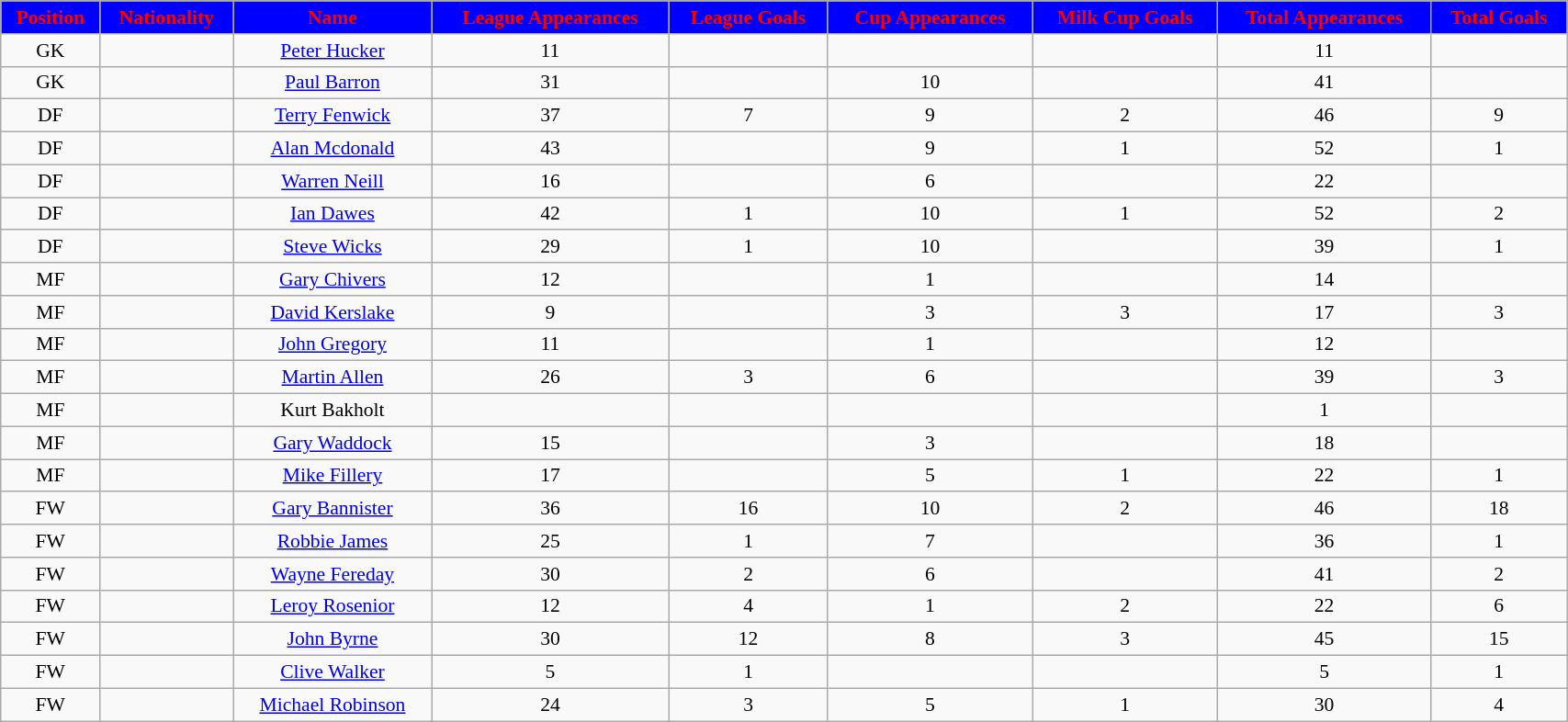<table class="wikitable" style="text-align:center; font-size:90%; width:90%;">
<tr>
<th style="background:#0000FF; color:red; text-align:center;">Position</th>
<th style="background:#0000FF; color:red; text-align:center;">Nationality</th>
<th style="background:#0000FF; color:red; text-align:center;"><strong>Name</strong></th>
<th style="background:#0000FF; color:red; text-align:center;">League Appearances</th>
<th style="background:#0000FF; color:red; text-align:center;">League Goals</th>
<th style="background:#0000FF; color:red; text-align:center;">Cup Appearances</th>
<th style="background:#0000FF; color:red; text-align:center;">Milk Cup Goals</th>
<th style="background:#0000FF; color:red; text-align:center;">Total Appearances</th>
<th style="background:#0000FF; color:red; text-align:center;">Total Goals</th>
</tr>
<tr>
<td>GK</td>
<td></td>
<td><a href='#'>Peter Hucker</a></td>
<td>11</td>
<td></td>
<td></td>
<td></td>
<td>11</td>
<td></td>
</tr>
<tr>
<td>GK</td>
<td></td>
<td><a href='#'>Paul Barron</a></td>
<td>31</td>
<td></td>
<td>10</td>
<td></td>
<td>41</td>
<td></td>
</tr>
<tr>
<td>DF</td>
<td></td>
<td><a href='#'>Terry Fenwick</a></td>
<td>37</td>
<td>7</td>
<td>9</td>
<td>2</td>
<td>46</td>
<td>9</td>
</tr>
<tr>
<td>DF</td>
<td></td>
<td><a href='#'>Alan Mcdonald</a></td>
<td>43</td>
<td></td>
<td>9</td>
<td>1</td>
<td>52</td>
<td>1</td>
</tr>
<tr>
<td>DF</td>
<td></td>
<td><a href='#'>Warren Neill</a></td>
<td>16</td>
<td></td>
<td>6</td>
<td></td>
<td>22</td>
<td></td>
</tr>
<tr>
<td>DF</td>
<td></td>
<td><a href='#'>Ian Dawes</a></td>
<td>42</td>
<td>1</td>
<td>10</td>
<td>1</td>
<td>52</td>
<td>2</td>
</tr>
<tr>
<td>DF</td>
<td></td>
<td><a href='#'>Steve Wicks</a></td>
<td>29</td>
<td>1</td>
<td>10</td>
<td></td>
<td>39</td>
<td>1</td>
</tr>
<tr>
<td>MF</td>
<td></td>
<td><a href='#'>Gary Chivers</a></td>
<td>12</td>
<td></td>
<td>1</td>
<td></td>
<td>14</td>
<td></td>
</tr>
<tr>
<td>MF</td>
<td></td>
<td><a href='#'>David Kerslake</a></td>
<td>9</td>
<td></td>
<td>3</td>
<td>3</td>
<td>17</td>
<td>3</td>
</tr>
<tr>
<td>MF</td>
<td></td>
<td><a href='#'>John Gregory</a></td>
<td>11</td>
<td></td>
<td>1</td>
<td></td>
<td>12</td>
<td></td>
</tr>
<tr>
<td>MF</td>
<td></td>
<td><a href='#'>Martin Allen</a></td>
<td>26</td>
<td>3</td>
<td>6</td>
<td></td>
<td>39</td>
<td>3</td>
</tr>
<tr>
<td>MF</td>
<td></td>
<td>Kurt Bakholt</td>
<td></td>
<td></td>
<td></td>
<td></td>
<td>1</td>
<td></td>
</tr>
<tr>
<td>MF</td>
<td></td>
<td><a href='#'>Gary Waddock</a></td>
<td>15</td>
<td></td>
<td>3</td>
<td></td>
<td>18</td>
<td></td>
</tr>
<tr>
<td>MF</td>
<td></td>
<td><a href='#'>Mike Fillery</a></td>
<td>17</td>
<td></td>
<td>5</td>
<td>1</td>
<td>22</td>
<td>1</td>
</tr>
<tr>
<td>FW</td>
<td></td>
<td><a href='#'>Gary Bannister</a></td>
<td>36</td>
<td>16</td>
<td>10</td>
<td>2</td>
<td>46</td>
<td>18</td>
</tr>
<tr>
<td>FW</td>
<td></td>
<td><a href='#'>Robbie James</a></td>
<td>25</td>
<td>1</td>
<td>7</td>
<td></td>
<td>36</td>
<td>1</td>
</tr>
<tr>
<td>FW</td>
<td></td>
<td><a href='#'>Wayne Fereday</a></td>
<td>30</td>
<td>2</td>
<td>6</td>
<td></td>
<td>41</td>
<td>2</td>
</tr>
<tr>
<td>FW</td>
<td></td>
<td><a href='#'>Leroy Rosenior</a></td>
<td>12</td>
<td>4</td>
<td>1</td>
<td>2</td>
<td>22</td>
<td>6</td>
</tr>
<tr>
<td>FW</td>
<td></td>
<td><a href='#'>John Byrne</a></td>
<td>30</td>
<td>12</td>
<td>8</td>
<td>3</td>
<td>45</td>
<td>15</td>
</tr>
<tr>
<td>FW</td>
<td></td>
<td><a href='#'>Clive Walker</a></td>
<td>5</td>
<td>1</td>
<td></td>
<td></td>
<td>5</td>
<td>1</td>
</tr>
<tr>
<td>FW</td>
<td></td>
<td><a href='#'>Michael Robinson</a></td>
<td>24</td>
<td>3</td>
<td>5</td>
<td>1</td>
<td>30</td>
<td>4</td>
</tr>
</table>
